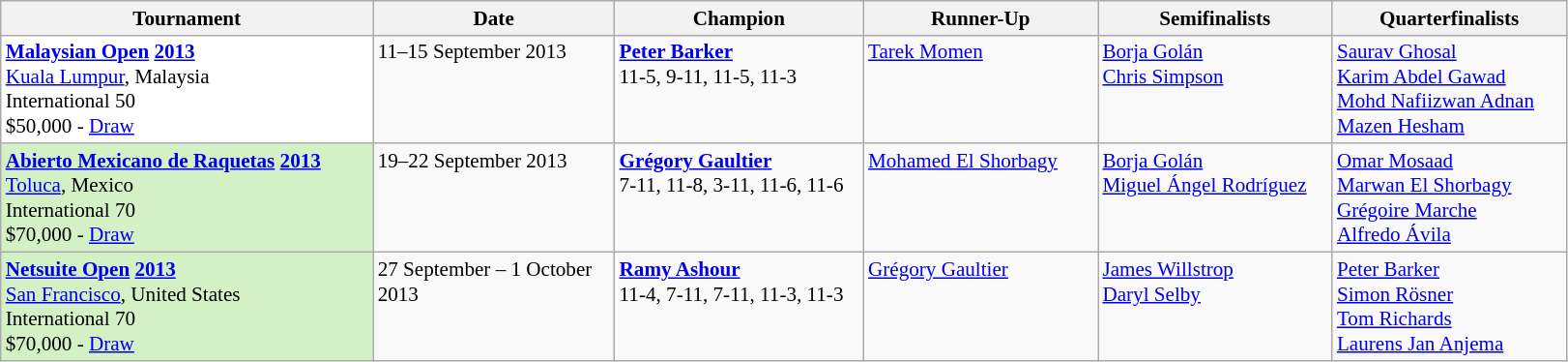<table class="wikitable" style="font-size:88%">
<tr>
<th width=250>Tournament</th>
<th width=160>Date</th>
<th width=165>Champion</th>
<th width=155>Runner-Up</th>
<th width=155>Semifinalists</th>
<th width=155>Quarterfinalists</th>
</tr>
<tr valign=top>
<td style="background:#fff;"><strong><a href='#'>Malaysian Open</a> <a href='#'>2013</a></strong><br> <a href='#'>Kuala Lumpur</a>, Malaysia<br>International 50<br>$50,000 - <a href='#'>Draw</a></td>
<td>11–15 September 2013</td>
<td> <strong><a href='#'>Peter Barker</a></strong><br>11-5, 9-11, 11-5, 11-3</td>
<td> <a href='#'>Tarek Momen</a></td>
<td> <a href='#'>Borja Golán</a><br> <a href='#'>Chris Simpson</a></td>
<td> <a href='#'>Saurav Ghosal</a><br> <a href='#'>Karim Abdel Gawad</a><br> <a href='#'>Mohd Nafiizwan Adnan</a><br> <a href='#'>Mazen Hesham</a></td>
</tr>
<tr valign=top>
<td style="background:#D4F1C5;"><strong><a href='#'>Abierto Mexicano de Raquetas</a> <a href='#'>2013</a></strong><br> <a href='#'>Toluca</a>, Mexico<br>International 70<br>$70,000 - <a href='#'>Draw</a></td>
<td>19–22 September 2013</td>
<td> <strong><a href='#'>Grégory Gaultier</a></strong><br>7-11, 11-8, 3-11, 11-6, 11-6</td>
<td> <a href='#'>Mohamed El Shorbagy</a></td>
<td> <a href='#'>Borja Golán</a><br>  <a href='#'>Miguel Ángel Rodríguez</a></td>
<td> <a href='#'>Omar Mosaad</a><br> <a href='#'>Marwan El Shorbagy</a><br> <a href='#'>Grégoire Marche</a><br> <a href='#'>Alfredo Ávila</a></td>
</tr>
<tr valign=top>
<td style="background:#D4F1C5;"><strong><a href='#'>Netsuite Open</a> <a href='#'>2013</a></strong><br> <a href='#'>San Francisco</a>, United States<br>International 70<br>$70,000 - <a href='#'>Draw</a></td>
<td>27 September – 1 October 2013</td>
<td> <strong><a href='#'>Ramy Ashour</a></strong><br>11-4, 7-11, 7-11, 11-3, 11-3</td>
<td> <a href='#'>Grégory Gaultier</a></td>
<td> <a href='#'>James Willstrop</a><br> <a href='#'>Daryl Selby</a></td>
<td> <a href='#'>Peter Barker</a><br> <a href='#'>Simon Rösner</a><br> <a href='#'>Tom Richards</a><br> <a href='#'>Laurens Jan Anjema</a></td>
</tr>
</table>
